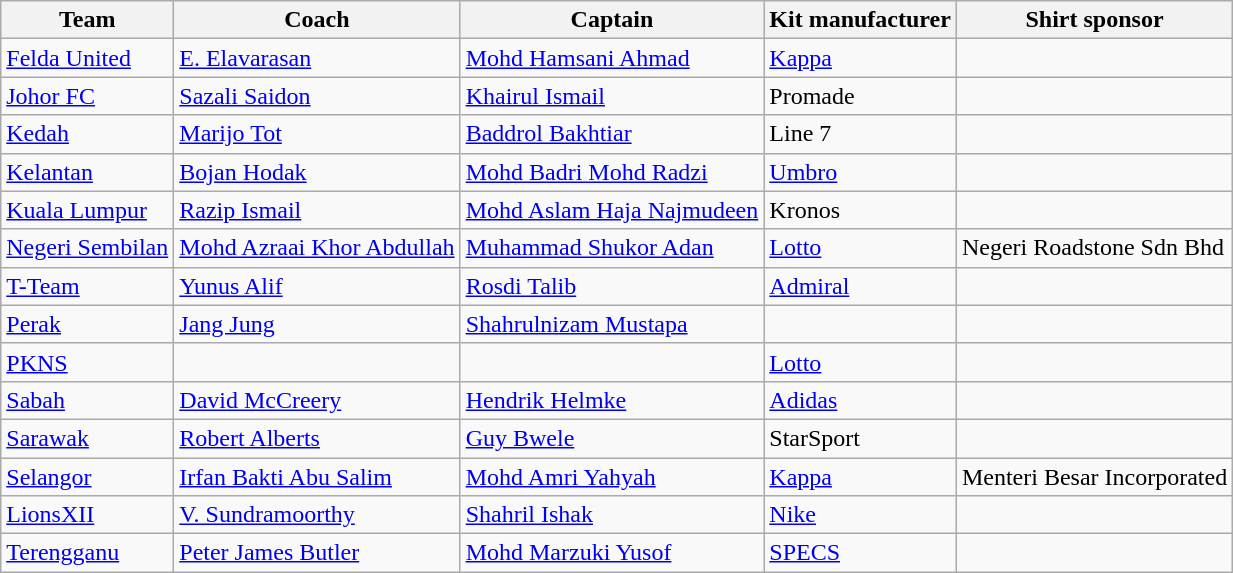<table class="wikitable sortable" style="text-align: left;">
<tr>
<th>Team</th>
<th>Coach</th>
<th>Captain</th>
<th>Kit manufacturer</th>
<th>Shirt sponsor</th>
</tr>
<tr>
<td><a href='#'>Felda United</a></td>
<td> <a href='#'>E. Elavarasan</a></td>
<td><a href='#'>Mohd Hamsani Ahmad</a></td>
<td><a href='#'>Kappa</a></td>
<td></td>
</tr>
<tr>
<td><a href='#'>Johor FC</a></td>
<td> <a href='#'>Sazali Saidon</a></td>
<td><a href='#'>Khairul Ismail</a></td>
<td>Promade</td>
<td></td>
</tr>
<tr>
<td><a href='#'>Kedah</a></td>
<td> <a href='#'>Marijo Tot</a></td>
<td><a href='#'>Baddrol Bakhtiar</a></td>
<td>Line 7</td>
<td></td>
</tr>
<tr>
<td><a href='#'>Kelantan</a></td>
<td> <a href='#'>Bojan Hodak</a></td>
<td><a href='#'>Mohd Badri Mohd Radzi</a></td>
<td><a href='#'>Umbro</a></td>
<td></td>
</tr>
<tr>
<td><a href='#'>Kuala Lumpur</a></td>
<td> <a href='#'>Razip Ismail</a></td>
<td><a href='#'>Mohd Aslam Haja Najmudeen</a></td>
<td>Kronos</td>
<td></td>
</tr>
<tr>
<td><a href='#'>Negeri Sembilan</a></td>
<td> <a href='#'>Mohd Azraai Khor Abdullah</a></td>
<td><a href='#'>Muhammad Shukor Adan</a></td>
<td><a href='#'>Lotto</a></td>
<td>Negeri Roadstone Sdn Bhd</td>
</tr>
<tr>
<td><a href='#'>T-Team</a></td>
<td> <a href='#'>Yunus Alif</a></td>
<td><a href='#'>Rosdi Talib</a></td>
<td><a href='#'>Admiral</a></td>
<td></td>
</tr>
<tr>
<td><a href='#'>Perak</a></td>
<td> <a href='#'>Jang Jung</a></td>
<td><a href='#'>Shahrulnizam Mustapa</a></td>
<td></td>
<td></td>
</tr>
<tr>
<td><a href='#'>PKNS</a></td>
<td> </td>
<td></td>
<td><a href='#'>Lotto</a></td>
<td> </td>
</tr>
<tr>
<td><a href='#'>Sabah</a></td>
<td> <a href='#'>David McCreery</a></td>
<td><a href='#'>Hendrik Helmke</a></td>
<td><a href='#'>Adidas</a></td>
<td></td>
</tr>
<tr>
<td><a href='#'>Sarawak</a></td>
<td> <a href='#'>Robert Alberts</a></td>
<td><a href='#'>Guy Bwele</a></td>
<td>StarSport</td>
<td></td>
</tr>
<tr>
<td><a href='#'>Selangor</a></td>
<td> <a href='#'>Irfan Bakti Abu Salim</a></td>
<td><a href='#'>Mohd Amri Yahyah</a></td>
<td><a href='#'>Kappa</a></td>
<td>Menteri Besar Incorporated</td>
</tr>
<tr>
<td><a href='#'>LionsXII</a></td>
<td> <a href='#'>V. Sundramoorthy</a></td>
<td><a href='#'>Shahril Ishak</a></td>
<td><a href='#'>Nike</a></td>
<td></td>
</tr>
<tr>
<td><a href='#'>Terengganu</a></td>
<td> <a href='#'>Peter James Butler</a></td>
<td><a href='#'>Mohd Marzuki Yusof</a></td>
<td><a href='#'>SPECS</a></td>
<td></td>
</tr>
</table>
